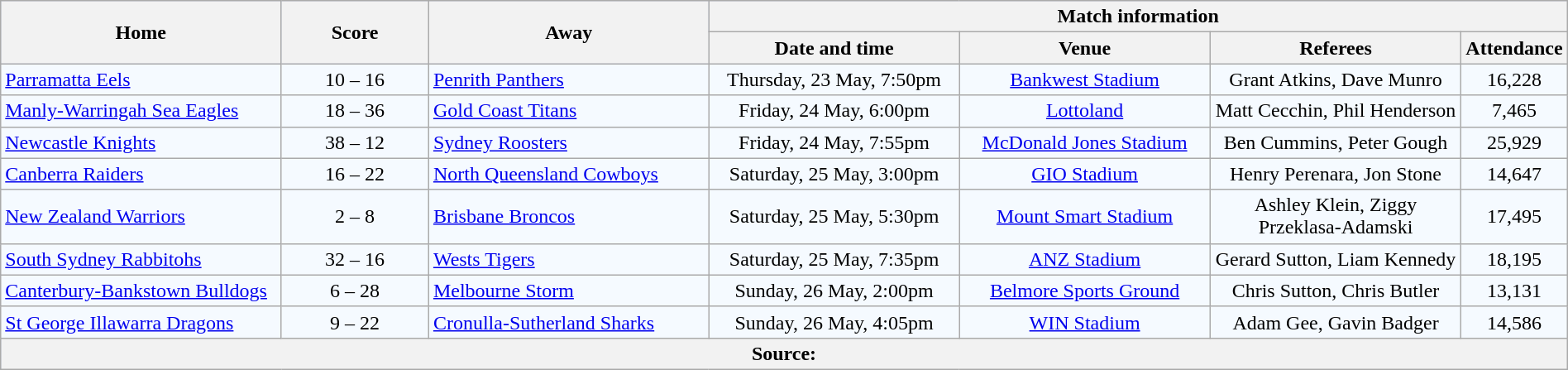<table class="wikitable" style="border-collapse:collapse; text-align:center; width:100%;">
<tr style="background:#c1d8ff;">
<th rowspan="2" style="width:19%;">Home</th>
<th rowspan="2" style="width:10%;">Score</th>
<th rowspan="2" style="width:19%;">Away</th>
<th colspan="6">Match information</th>
</tr>
<tr style="background:#efefef;">
<th width="17%">Date and time</th>
<th width="17%">Venue</th>
<th width="17%">Referees</th>
<th width="5%">Attendance</th>
</tr>
<tr style="text-align:center; background:#f5faff;">
<td align="left"> <a href='#'>Parramatta Eels</a></td>
<td>10 – 16</td>
<td align="left"> <a href='#'>Penrith Panthers</a></td>
<td>Thursday, 23 May, 7:50pm</td>
<td><a href='#'>Bankwest Stadium</a></td>
<td>Grant Atkins, Dave Munro</td>
<td>16,228</td>
</tr>
<tr style="text-align:center; background:#f5faff;">
<td align="left"> <a href='#'>Manly-Warringah Sea Eagles</a></td>
<td>18 – 36</td>
<td align="left"> <a href='#'>Gold Coast Titans</a></td>
<td>Friday, 24 May, 6:00pm</td>
<td><a href='#'>Lottoland</a></td>
<td>Matt Cecchin, Phil Henderson</td>
<td>7,465</td>
</tr>
<tr style="text-align:center; background:#f5faff;">
<td align="left"> <a href='#'>Newcastle Knights</a></td>
<td>38 – 12</td>
<td align="left"> <a href='#'>Sydney Roosters</a></td>
<td>Friday, 24 May, 7:55pm</td>
<td><a href='#'>McDonald Jones Stadium</a></td>
<td>Ben Cummins, Peter Gough</td>
<td>25,929</td>
</tr>
<tr style="text-align:center; background:#f5faff;">
<td align="left"> <a href='#'>Canberra Raiders</a></td>
<td>16 – 22</td>
<td align="left"> <a href='#'>North Queensland Cowboys</a></td>
<td>Saturday, 25 May, 3:00pm</td>
<td><a href='#'>GIO Stadium</a></td>
<td>Henry Perenara, Jon Stone</td>
<td>14,647</td>
</tr>
<tr style="text-align:center; background:#f5faff;">
<td align="left"> <a href='#'>New Zealand Warriors</a></td>
<td>2 – 8</td>
<td align="left"> <a href='#'>Brisbane Broncos</a></td>
<td>Saturday, 25 May, 5:30pm</td>
<td><a href='#'>Mount Smart Stadium</a></td>
<td>Ashley Klein, Ziggy Przeklasa-Adamski</td>
<td>17,495</td>
</tr>
<tr style="text-align:center; background:#f5faff;">
<td align="left"> <a href='#'>South Sydney Rabbitohs</a></td>
<td>32 – 16</td>
<td align="left"> <a href='#'>Wests Tigers</a></td>
<td>Saturday, 25 May, 7:35pm</td>
<td><a href='#'>ANZ Stadium</a></td>
<td>Gerard Sutton, Liam Kennedy</td>
<td>18,195</td>
</tr>
<tr style="text-align:center; background:#f5faff;">
<td align="left"> <a href='#'>Canterbury-Bankstown Bulldogs</a></td>
<td>6 – 28</td>
<td align="left"> <a href='#'>Melbourne Storm</a></td>
<td>Sunday, 26 May, 2:00pm</td>
<td><a href='#'>Belmore Sports Ground</a></td>
<td>Chris Sutton, Chris Butler</td>
<td>13,131</td>
</tr>
<tr style="text-align:center; background:#f5faff;">
<td align="left"> <a href='#'>St George Illawarra Dragons</a></td>
<td>9 – 22</td>
<td align="left"> <a href='#'>Cronulla-Sutherland Sharks</a></td>
<td>Sunday, 26 May, 4:05pm</td>
<td><a href='#'>WIN Stadium</a></td>
<td>Adam Gee, Gavin Badger</td>
<td>14,586</td>
</tr>
<tr style="background:#c1d8ff;">
<th colspan="7">Source:</th>
</tr>
</table>
